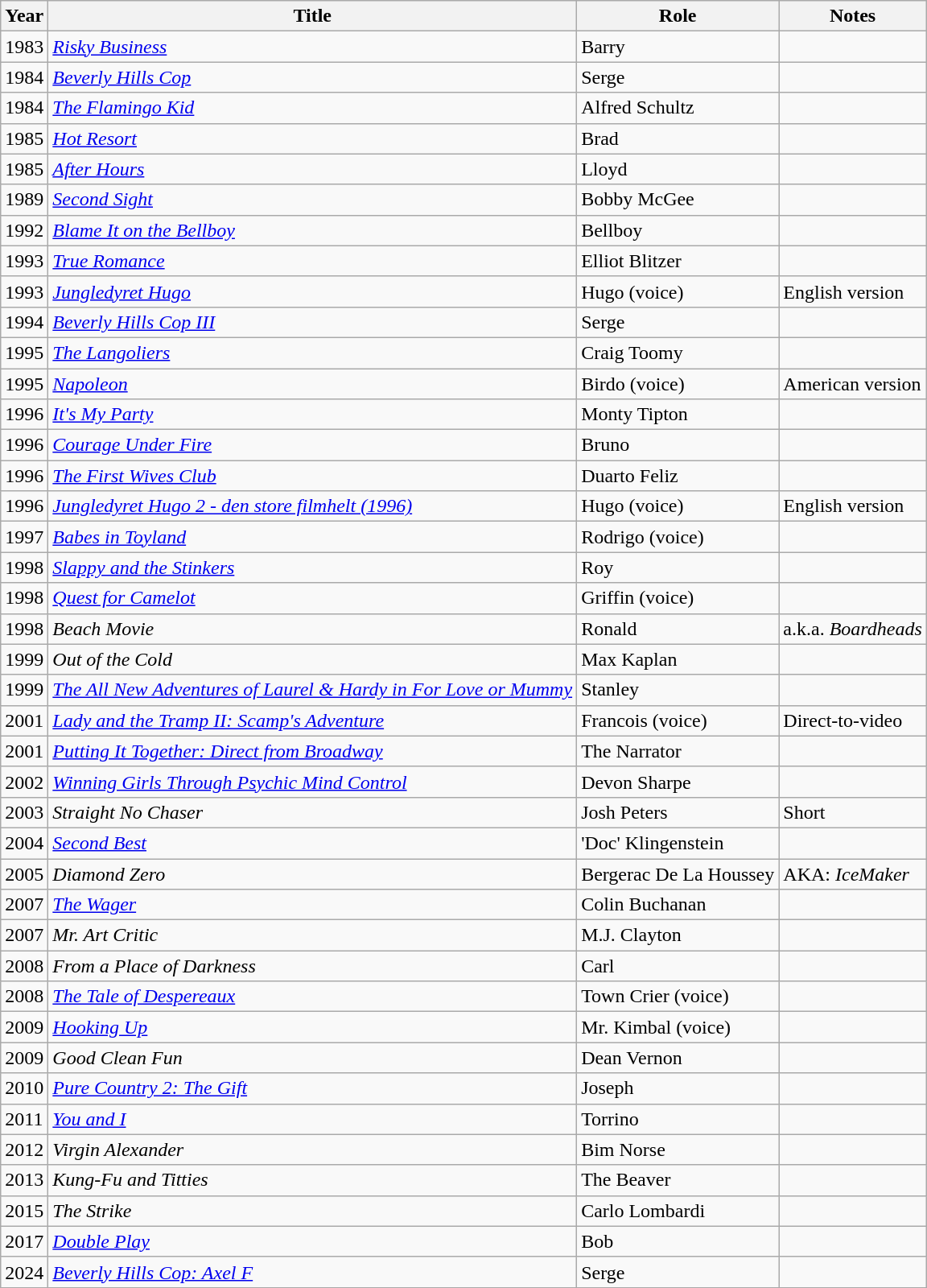<table class="wikitable sortable">
<tr>
<th>Year</th>
<th>Title</th>
<th>Role</th>
<th class="unsortable">Notes</th>
</tr>
<tr>
<td>1983</td>
<td><em><a href='#'>Risky Business</a></em></td>
<td>Barry</td>
<td></td>
</tr>
<tr>
<td>1984</td>
<td><em><a href='#'>Beverly Hills Cop</a></em></td>
<td>Serge</td>
<td></td>
</tr>
<tr>
<td>1984</td>
<td><em><a href='#'>The Flamingo Kid</a></em></td>
<td>Alfred Schultz</td>
<td></td>
</tr>
<tr>
<td>1985</td>
<td><em><a href='#'>Hot Resort</a></em></td>
<td>Brad</td>
<td></td>
</tr>
<tr>
<td>1985</td>
<td><em><a href='#'>After Hours</a></em></td>
<td>Lloyd</td>
<td></td>
</tr>
<tr>
<td>1989</td>
<td><em><a href='#'>Second Sight</a></em></td>
<td>Bobby McGee</td>
<td></td>
</tr>
<tr>
<td>1992</td>
<td><em><a href='#'>Blame It on the Bellboy</a></em></td>
<td>Bellboy</td>
<td></td>
</tr>
<tr>
<td>1993</td>
<td><em><a href='#'>True Romance</a></em></td>
<td>Elliot Blitzer</td>
<td></td>
</tr>
<tr>
<td>1993</td>
<td><em><a href='#'>Jungledyret Hugo</a></em></td>
<td>Hugo (voice)</td>
<td>English version</td>
</tr>
<tr>
<td>1994</td>
<td><em><a href='#'>Beverly Hills Cop III</a></em></td>
<td>Serge</td>
<td></td>
</tr>
<tr>
<td>1995</td>
<td><em><a href='#'>The Langoliers</a></em></td>
<td>Craig Toomy</td>
<td></td>
</tr>
<tr>
<td>1995</td>
<td><em><a href='#'>Napoleon</a></em></td>
<td>Birdo (voice)</td>
<td>American version</td>
</tr>
<tr>
<td>1996</td>
<td><em><a href='#'>It's My Party</a></em></td>
<td>Monty Tipton</td>
<td></td>
</tr>
<tr>
<td>1996</td>
<td><em><a href='#'>Courage Under Fire</a></em></td>
<td>Bruno</td>
<td></td>
</tr>
<tr>
<td>1996</td>
<td><em><a href='#'>The First Wives Club</a></em></td>
<td>Duarto Feliz</td>
<td></td>
</tr>
<tr>
<td>1996</td>
<td><em><a href='#'>Jungledyret Hugo 2 - den store filmhelt (1996)</a></em></td>
<td>Hugo (voice)</td>
<td>English version</td>
</tr>
<tr>
<td>1997</td>
<td><em><a href='#'>Babes in Toyland</a></em></td>
<td>Rodrigo (voice)</td>
<td></td>
</tr>
<tr>
<td>1998</td>
<td><em><a href='#'>Slappy and the Stinkers</a></em></td>
<td>Roy</td>
<td></td>
</tr>
<tr>
<td>1998</td>
<td><em><a href='#'>Quest for Camelot</a></em></td>
<td>Griffin (voice)</td>
<td></td>
</tr>
<tr>
<td>1998</td>
<td><em>Beach Movie</em></td>
<td>Ronald</td>
<td>a.k.a. <em>Boardheads</em></td>
</tr>
<tr>
<td>1999</td>
<td><em>Out of the Cold</em></td>
<td>Max Kaplan</td>
<td></td>
</tr>
<tr>
<td>1999</td>
<td><em><a href='#'>The All New Adventures of Laurel & Hardy in For Love or Mummy</a></em></td>
<td>Stanley</td>
<td></td>
</tr>
<tr>
<td>2001</td>
<td><em><a href='#'>Lady and the Tramp II: Scamp's Adventure</a></em></td>
<td>Francois (voice)</td>
<td>Direct-to-video</td>
</tr>
<tr>
<td>2001</td>
<td><em><a href='#'>Putting It Together: Direct from Broadway</a></em></td>
<td>The Narrator</td>
<td></td>
</tr>
<tr>
<td>2002</td>
<td><em><a href='#'>Winning Girls Through Psychic Mind Control</a></em></td>
<td>Devon Sharpe</td>
<td></td>
</tr>
<tr>
<td>2003</td>
<td><em>Straight No Chaser</em></td>
<td>Josh Peters</td>
<td>Short</td>
</tr>
<tr>
<td>2004</td>
<td><em><a href='#'>Second Best</a></em></td>
<td>'Doc' Klingenstein</td>
<td></td>
</tr>
<tr>
<td>2005</td>
<td><em>Diamond Zero</em></td>
<td>Bergerac De La Houssey</td>
<td>AKA: <em>IceMaker</em></td>
</tr>
<tr>
<td>2007</td>
<td><em><a href='#'>The Wager</a></em></td>
<td>Colin Buchanan</td>
<td></td>
</tr>
<tr>
<td>2007</td>
<td><em>Mr. Art Critic</em></td>
<td>M.J. Clayton</td>
<td></td>
</tr>
<tr>
<td>2008</td>
<td><em>From a Place of Darkness</em></td>
<td>Carl</td>
<td></td>
</tr>
<tr>
<td>2008</td>
<td><em><a href='#'>The Tale of Despereaux</a></em></td>
<td>Town Crier (voice)</td>
<td></td>
</tr>
<tr>
<td>2009</td>
<td><em><a href='#'>Hooking Up</a></em></td>
<td>Mr. Kimbal (voice)</td>
<td></td>
</tr>
<tr>
<td>2009</td>
<td><em>Good Clean Fun</em></td>
<td>Dean Vernon</td>
<td></td>
</tr>
<tr>
<td>2010</td>
<td><em><a href='#'>Pure Country 2: The Gift</a></em></td>
<td>Joseph</td>
<td></td>
</tr>
<tr>
<td>2011</td>
<td><em><a href='#'>You and I</a></em></td>
<td>Torrino</td>
<td></td>
</tr>
<tr>
<td>2012</td>
<td><em>Virgin Alexander</em></td>
<td>Bim Norse</td>
<td></td>
</tr>
<tr>
<td>2013</td>
<td><em>Kung-Fu and Titties</em></td>
<td>The Beaver</td>
<td></td>
</tr>
<tr>
<td>2015</td>
<td><em>The Strike</em></td>
<td>Carlo Lombardi</td>
<td></td>
</tr>
<tr>
<td>2017</td>
<td><em><a href='#'>Double Play</a></em></td>
<td>Bob</td>
<td></td>
</tr>
<tr>
<td>2024</td>
<td><em><a href='#'>Beverly Hills Cop: Axel F</a></em></td>
<td>Serge</td>
<td></td>
</tr>
</table>
